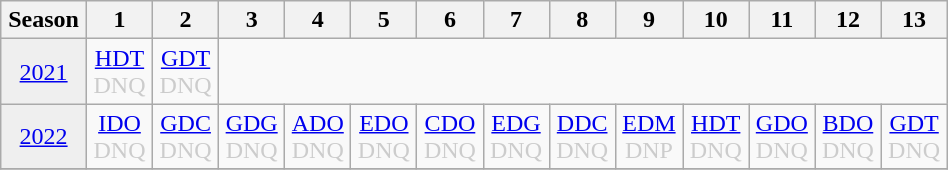<table class="wikitable" style="width:50%; margin:0">
<tr>
<th>Season</th>
<th>1</th>
<th>2</th>
<th>3</th>
<th>4</th>
<th>5</th>
<th>6</th>
<th>7</th>
<th>8</th>
<th>9</th>
<th>10</th>
<th>11</th>
<th>12</th>
<th>13</th>
</tr>
<tr>
<td style="text-align:center; background:#efefef;"><a href='#'>2021</a></td>
<td style="text-align:center; color:#ccc;"><a href='#'>HDT</a><br>DNQ</td>
<td style="text-align:center; color:#ccc;"><a href='#'>GDT</a><br>DNQ</td>
</tr>
<tr>
<td style="text-align:center; background:#efefef;"><a href='#'>2022</a></td>
<td style="text-align:center; color:#ccc;"><a href='#'>IDO</a><br>DNQ</td>
<td style="text-align:center; color:#ccc;"><a href='#'>GDC</a><br>DNQ</td>
<td style="text-align:center; color:#ccc;"><a href='#'>GDG</a><br>DNQ</td>
<td style="text-align:center; color:#ccc;"><a href='#'>ADO</a><br>DNQ</td>
<td style="text-align:center; color:#ccc;"><a href='#'>EDO</a><br>DNQ</td>
<td style="text-align:center; color:#ccc;"><a href='#'>CDO</a><br>DNQ</td>
<td style="text-align:center; color:#ccc;"><a href='#'>EDG</a><br>DNQ</td>
<td style="text-align:center; color:#ccc;"><a href='#'>DDC</a><br>DNQ</td>
<td style="text-align:center; color:#ccc;"><a href='#'>EDM</a><br>DNP</td>
<td style="text-align:center; color:#ccc;"><a href='#'>HDT</a><br>DNQ</td>
<td style="text-align:center; color:#ccc;"><a href='#'>GDO</a><br>DNQ</td>
<td style="text-align:center; color:#ccc;"><a href='#'>BDO</a><br>DNQ</td>
<td style="text-align:center; color:#ccc;"><a href='#'>GDT</a><br>DNQ</td>
</tr>
<tr>
</tr>
</table>
